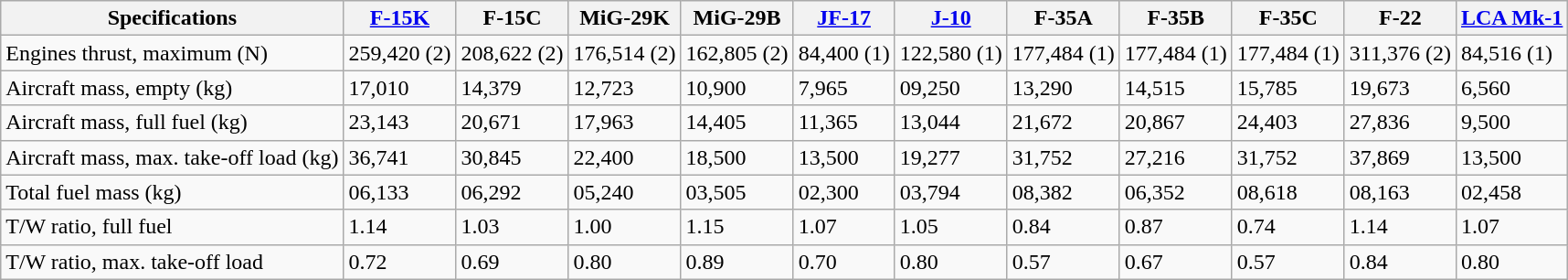<table class="wikitable">
<tr>
<th>Specifications</th>
<th><a href='#'>F-15K</a></th>
<th>F-15C</th>
<th>MiG-29K</th>
<th>MiG-29B</th>
<th><a href='#'>JF-17</a></th>
<th><a href='#'>J-10</a></th>
<th>F-35A</th>
<th>F-35B</th>
<th>F-35C</th>
<th>F-22</th>
<th><a href='#'>LCA Mk-1</a></th>
</tr>
<tr>
<td>Engines thrust, maximum (N)</td>
<td>259,420 (2)</td>
<td>208,622 (2)</td>
<td>176,514 (2)</td>
<td>162,805 (2)</td>
<td>84,400 (1)</td>
<td>122,580 (1)</td>
<td>177,484 (1)</td>
<td>177,484 (1)</td>
<td>177,484 (1)</td>
<td>311,376 (2)</td>
<td>84,516 (1)</td>
</tr>
<tr>
<td>Aircraft mass, empty (kg)</td>
<td>17,010</td>
<td>14,379</td>
<td>12,723</td>
<td>10,900</td>
<td>7,965</td>
<td>09,250</td>
<td>13,290</td>
<td>14,515</td>
<td>15,785</td>
<td>19,673</td>
<td>6,560</td>
</tr>
<tr>
<td>Aircraft mass, full fuel (kg)</td>
<td>23,143</td>
<td>20,671</td>
<td>17,963</td>
<td>14,405</td>
<td>11,365</td>
<td>13,044</td>
<td>21,672</td>
<td>20,867</td>
<td>24,403</td>
<td>27,836</td>
<td>9,500</td>
</tr>
<tr>
<td>Aircraft mass, max. take-off load (kg)</td>
<td>36,741</td>
<td>30,845</td>
<td>22,400</td>
<td>18,500</td>
<td>13,500</td>
<td>19,277</td>
<td>31,752</td>
<td>27,216</td>
<td>31,752</td>
<td>37,869</td>
<td>13,500</td>
</tr>
<tr>
<td>Total fuel mass (kg)</td>
<td>06,133</td>
<td>06,292</td>
<td>05,240</td>
<td>03,505</td>
<td>02,300</td>
<td>03,794</td>
<td>08,382</td>
<td>06,352</td>
<td>08,618</td>
<td>08,163</td>
<td>02,458</td>
</tr>
<tr>
<td>T/W ratio, full fuel</td>
<td>1.14</td>
<td>1.03</td>
<td>1.00</td>
<td>1.15</td>
<td>1.07</td>
<td>1.05</td>
<td>0.84</td>
<td>0.87</td>
<td>0.74</td>
<td>1.14</td>
<td>1.07</td>
</tr>
<tr>
<td>T/W ratio, max. take-off load</td>
<td>0.72</td>
<td>0.69</td>
<td>0.80</td>
<td>0.89</td>
<td>0.70</td>
<td>0.80</td>
<td>0.57</td>
<td>0.67</td>
<td>0.57</td>
<td>0.84</td>
<td>0.80</td>
</tr>
</table>
